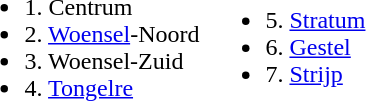<table>
<tr>
<td><br><ul><li>1. Centrum</li><li>2. <a href='#'>Woensel</a>-Noord</li><li>3. Woensel-Zuid</li><li>4. <a href='#'>Tongelre</a></li></ul></td>
<td><br><ul><li>5. <a href='#'>Stratum</a></li><li>6. <a href='#'>Gestel</a></li><li>7. <a href='#'>Strijp</a></li></ul></td>
</tr>
</table>
